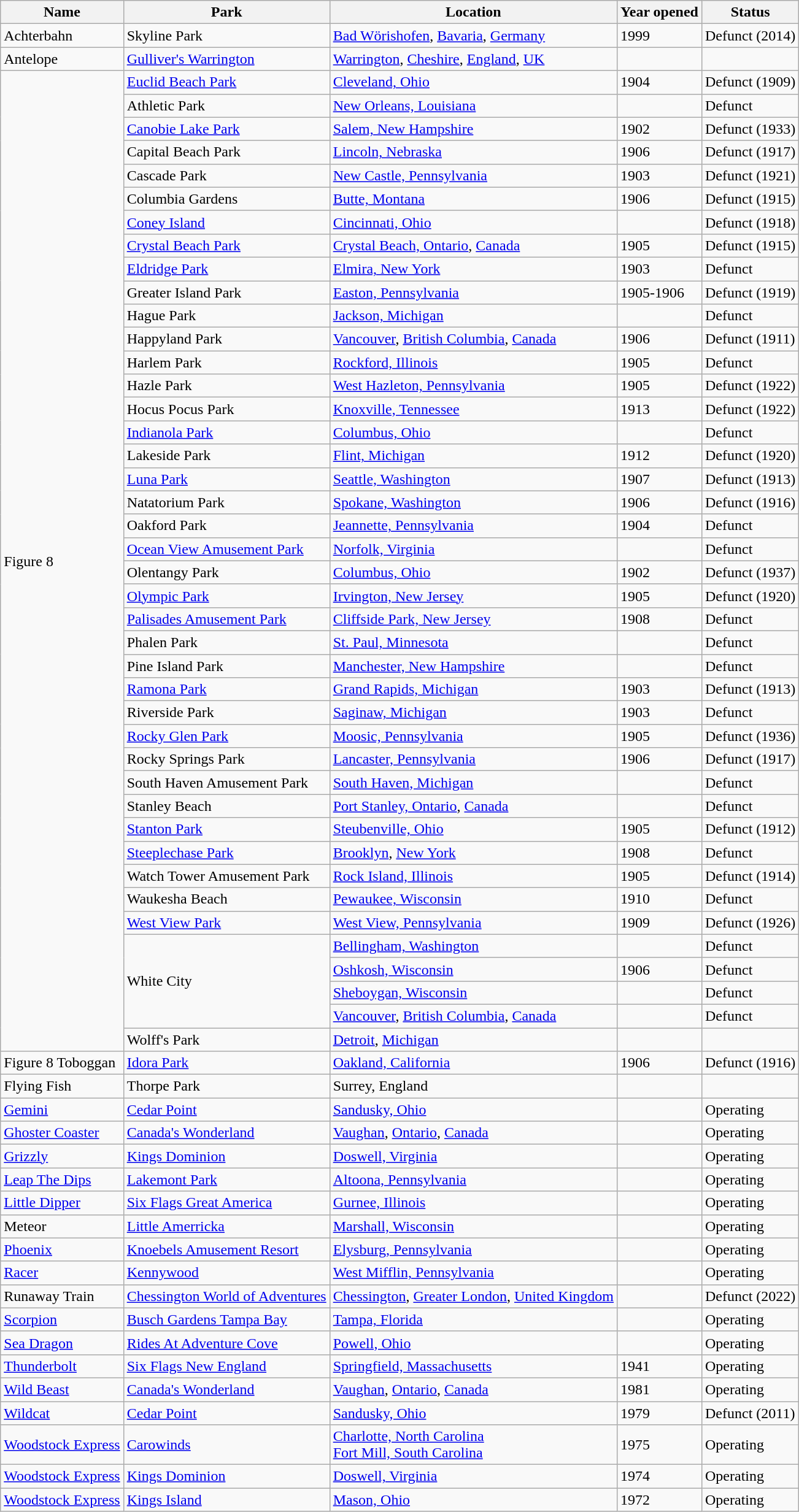<table class="wikitable sortable">
<tr>
<th>Name</th>
<th>Park</th>
<th>Location</th>
<th>Year opened</th>
<th>Status</th>
</tr>
<tr>
<td>Achterbahn</td>
<td>Skyline Park</td>
<td><a href='#'>Bad Wörishofen</a>, <a href='#'>Bavaria</a>, <a href='#'>Germany</a></td>
<td>1999</td>
<td>Defunct (2014)</td>
</tr>
<tr>
<td>Antelope</td>
<td><a href='#'>Gulliver's Warrington</a></td>
<td><a href='#'>Warrington</a>, <a href='#'>Cheshire</a>, <a href='#'>England</a>, <a href='#'>UK</a></td>
<td></td>
<td></td>
</tr>
<tr>
<td rowspan="42">Figure 8</td>
<td><a href='#'>Euclid Beach Park</a></td>
<td><a href='#'>Cleveland, Ohio</a></td>
<td>1904</td>
<td>Defunct (1909)</td>
</tr>
<tr>
<td>Athletic Park</td>
<td><a href='#'>New Orleans, Louisiana</a></td>
<td></td>
<td>Defunct</td>
</tr>
<tr>
<td><a href='#'>Canobie Lake Park</a></td>
<td><a href='#'>Salem, New Hampshire</a></td>
<td>1902</td>
<td>Defunct (1933)</td>
</tr>
<tr>
<td>Capital Beach Park</td>
<td><a href='#'>Lincoln, Nebraska</a></td>
<td>1906</td>
<td>Defunct (1917)</td>
</tr>
<tr>
<td>Cascade Park</td>
<td><a href='#'>New Castle, Pennsylvania</a></td>
<td>1903</td>
<td>Defunct (1921)</td>
</tr>
<tr>
<td>Columbia Gardens</td>
<td><a href='#'>Butte, Montana</a></td>
<td>1906</td>
<td>Defunct (1915)</td>
</tr>
<tr>
<td><a href='#'>Coney Island</a></td>
<td><a href='#'>Cincinnati, Ohio</a></td>
<td></td>
<td>Defunct (1918)</td>
</tr>
<tr>
<td><a href='#'>Crystal Beach Park</a></td>
<td><a href='#'>Crystal Beach, Ontario</a>, <a href='#'>Canada</a></td>
<td>1905</td>
<td>Defunct (1915)</td>
</tr>
<tr>
<td><a href='#'>Eldridge Park</a></td>
<td><a href='#'>Elmira, New York</a></td>
<td>1903</td>
<td>Defunct</td>
</tr>
<tr>
<td>Greater Island Park</td>
<td><a href='#'>Easton, Pennsylvania</a></td>
<td>1905-1906</td>
<td>Defunct (1919)</td>
</tr>
<tr>
<td>Hague Park</td>
<td><a href='#'>Jackson, Michigan</a></td>
<td></td>
<td>Defunct</td>
</tr>
<tr>
<td>Happyland Park</td>
<td><a href='#'>Vancouver</a>, <a href='#'>British Columbia</a>, <a href='#'>Canada</a></td>
<td>1906</td>
<td>Defunct (1911)</td>
</tr>
<tr>
<td>Harlem Park</td>
<td><a href='#'>Rockford, Illinois</a></td>
<td>1905</td>
<td>Defunct</td>
</tr>
<tr>
<td>Hazle Park</td>
<td><a href='#'>West Hazleton, Pennsylvania</a></td>
<td>1905</td>
<td>Defunct (1922)</td>
</tr>
<tr>
<td>Hocus Pocus Park</td>
<td><a href='#'>Knoxville, Tennessee</a></td>
<td>1913</td>
<td>Defunct (1922)</td>
</tr>
<tr>
<td><a href='#'>Indianola Park</a></td>
<td><a href='#'>Columbus, Ohio</a></td>
<td></td>
<td>Defunct</td>
</tr>
<tr>
<td>Lakeside Park</td>
<td><a href='#'>Flint, Michigan</a></td>
<td>1912</td>
<td>Defunct (1920)</td>
</tr>
<tr>
<td><a href='#'>Luna Park</a></td>
<td><a href='#'>Seattle, Washington</a></td>
<td>1907</td>
<td>Defunct (1913)</td>
</tr>
<tr>
<td>Natatorium Park</td>
<td><a href='#'>Spokane, Washington</a></td>
<td>1906</td>
<td>Defunct (1916)</td>
</tr>
<tr>
<td>Oakford Park</td>
<td><a href='#'>Jeannette, Pennsylvania</a></td>
<td>1904</td>
<td>Defunct</td>
</tr>
<tr>
<td><a href='#'>Ocean View Amusement Park</a></td>
<td><a href='#'>Norfolk, Virginia</a></td>
<td></td>
<td>Defunct</td>
</tr>
<tr>
<td>Olentangy Park</td>
<td><a href='#'>Columbus, Ohio</a></td>
<td>1902</td>
<td>Defunct (1937)</td>
</tr>
<tr>
<td><a href='#'>Olympic Park</a></td>
<td><a href='#'>Irvington, New Jersey</a></td>
<td>1905</td>
<td>Defunct (1920)</td>
</tr>
<tr>
<td><a href='#'>Palisades Amusement Park</a></td>
<td><a href='#'>Cliffside Park, New Jersey</a></td>
<td>1908</td>
<td>Defunct</td>
</tr>
<tr>
<td>Phalen Park</td>
<td><a href='#'>St. Paul, Minnesota</a></td>
<td></td>
<td>Defunct</td>
</tr>
<tr>
<td>Pine Island Park</td>
<td><a href='#'>Manchester, New Hampshire</a></td>
<td></td>
<td>Defunct</td>
</tr>
<tr>
<td><a href='#'>Ramona Park</a></td>
<td><a href='#'>Grand Rapids, Michigan</a></td>
<td>1903</td>
<td>Defunct (1913)</td>
</tr>
<tr>
<td>Riverside Park</td>
<td><a href='#'>Saginaw, Michigan</a></td>
<td>1903</td>
<td>Defunct</td>
</tr>
<tr>
<td><a href='#'>Rocky Glen Park</a></td>
<td><a href='#'>Moosic, Pennsylvania</a></td>
<td>1905</td>
<td>Defunct (1936)</td>
</tr>
<tr>
<td>Rocky Springs Park</td>
<td><a href='#'>Lancaster, Pennsylvania</a></td>
<td>1906</td>
<td>Defunct (1917)</td>
</tr>
<tr>
<td>South Haven Amusement Park</td>
<td><a href='#'>South Haven, Michigan</a></td>
<td></td>
<td>Defunct</td>
</tr>
<tr>
<td>Stanley Beach</td>
<td><a href='#'>Port Stanley, Ontario</a>, <a href='#'>Canada</a></td>
<td></td>
<td>Defunct</td>
</tr>
<tr>
<td><a href='#'>Stanton Park</a></td>
<td><a href='#'>Steubenville, Ohio</a></td>
<td>1905</td>
<td>Defunct (1912)</td>
</tr>
<tr>
<td><a href='#'>Steeplechase Park</a></td>
<td><a href='#'>Brooklyn</a>, <a href='#'>New York</a></td>
<td>1908</td>
<td>Defunct</td>
</tr>
<tr>
<td>Watch Tower Amusement Park</td>
<td><a href='#'>Rock Island, Illinois</a></td>
<td>1905</td>
<td>Defunct (1914)</td>
</tr>
<tr>
<td>Waukesha Beach</td>
<td><a href='#'>Pewaukee, Wisconsin</a></td>
<td>1910</td>
<td>Defunct</td>
</tr>
<tr>
<td><a href='#'>West View Park</a></td>
<td><a href='#'>West View, Pennsylvania</a></td>
<td>1909</td>
<td>Defunct (1926)</td>
</tr>
<tr>
<td rowspan="4">White City</td>
<td><a href='#'>Bellingham, Washington</a></td>
<td></td>
<td>Defunct</td>
</tr>
<tr>
<td><a href='#'>Oshkosh, Wisconsin</a></td>
<td>1906</td>
<td>Defunct</td>
</tr>
<tr>
<td><a href='#'>Sheboygan, Wisconsin</a></td>
<td></td>
<td>Defunct</td>
</tr>
<tr>
<td><a href='#'>Vancouver</a>, <a href='#'>British Columbia</a>, <a href='#'>Canada</a></td>
<td></td>
<td>Defunct</td>
</tr>
<tr>
<td>Wolff's Park</td>
<td><a href='#'>Detroit</a>, <a href='#'>Michigan</a></td>
<td></td>
<td></td>
</tr>
<tr>
<td>Figure 8 Toboggan</td>
<td><a href='#'>Idora Park</a></td>
<td><a href='#'>Oakland, California</a></td>
<td>1906</td>
<td>Defunct (1916)</td>
</tr>
<tr>
<td>Flying Fish</td>
<td>Thorpe Park</td>
<td>Surrey, England</td>
<td></td>
<td></td>
</tr>
<tr>
<td><a href='#'>Gemini</a></td>
<td><a href='#'>Cedar Point</a></td>
<td><a href='#'>Sandusky, Ohio</a></td>
<td></td>
<td>Operating</td>
</tr>
<tr>
<td><a href='#'>Ghoster Coaster</a></td>
<td><a href='#'>Canada's Wonderland</a></td>
<td><a href='#'>Vaughan</a>, <a href='#'>Ontario</a>, <a href='#'>Canada</a></td>
<td></td>
<td>Operating</td>
</tr>
<tr>
<td><a href='#'>Grizzly</a></td>
<td><a href='#'>Kings Dominion</a></td>
<td><a href='#'>Doswell, Virginia</a></td>
<td></td>
<td>Operating</td>
</tr>
<tr>
<td><a href='#'>Leap The Dips</a></td>
<td><a href='#'>Lakemont Park</a></td>
<td><a href='#'>Altoona, Pennsylvania</a></td>
<td></td>
<td>Operating</td>
</tr>
<tr>
<td><a href='#'>Little Dipper</a></td>
<td><a href='#'>Six Flags Great America</a></td>
<td><a href='#'>Gurnee, Illinois</a></td>
<td></td>
<td>Operating</td>
</tr>
<tr>
<td>Meteor</td>
<td><a href='#'>Little Amerricka</a></td>
<td><a href='#'>Marshall, Wisconsin</a></td>
<td></td>
<td>Operating</td>
</tr>
<tr>
<td><a href='#'>Phoenix</a></td>
<td><a href='#'>Knoebels Amusement Resort</a></td>
<td><a href='#'>Elysburg, Pennsylvania</a></td>
<td></td>
<td>Operating</td>
</tr>
<tr>
<td><a href='#'>Racer</a></td>
<td><a href='#'>Kennywood</a></td>
<td><a href='#'>West Mifflin, Pennsylvania</a></td>
<td></td>
<td>Operating</td>
</tr>
<tr>
<td>Runaway Train</td>
<td><a href='#'>Chessington World of Adventures</a></td>
<td><a href='#'>Chessington</a>, <a href='#'>Greater London</a>, <a href='#'>United Kingdom</a></td>
<td></td>
<td>Defunct (2022)</td>
</tr>
<tr>
<td><a href='#'>Scorpion</a></td>
<td><a href='#'>Busch Gardens Tampa Bay</a></td>
<td><a href='#'>Tampa, Florida</a></td>
<td></td>
<td>Operating</td>
</tr>
<tr>
<td><a href='#'>Sea Dragon</a></td>
<td><a href='#'>Rides At Adventure Cove</a></td>
<td><a href='#'>Powell, Ohio</a></td>
<td></td>
<td>Operating</td>
</tr>
<tr>
<td><a href='#'>Thunderbolt</a></td>
<td><a href='#'>Six Flags New England</a></td>
<td><a href='#'>Springfield, Massachusetts</a></td>
<td>1941</td>
<td>Operating</td>
</tr>
<tr>
<td><a href='#'>Wild Beast</a></td>
<td><a href='#'>Canada's Wonderland</a></td>
<td><a href='#'>Vaughan</a>, <a href='#'>Ontario</a>, <a href='#'>Canada</a></td>
<td>1981</td>
<td>Operating</td>
</tr>
<tr>
<td><a href='#'>Wildcat</a></td>
<td><a href='#'>Cedar Point</a></td>
<td><a href='#'>Sandusky, Ohio</a></td>
<td>1979</td>
<td>Defunct (2011)</td>
</tr>
<tr>
<td><a href='#'>Woodstock Express</a></td>
<td><a href='#'>Carowinds</a></td>
<td><a href='#'>Charlotte, North Carolina</a><br><a href='#'>Fort Mill, South Carolina</a></td>
<td>1975</td>
<td>Operating</td>
</tr>
<tr>
<td><a href='#'>Woodstock Express</a></td>
<td><a href='#'>Kings Dominion</a></td>
<td><a href='#'>Doswell, Virginia</a></td>
<td>1974</td>
<td>Operating</td>
</tr>
<tr>
<td><a href='#'>Woodstock Express</a></td>
<td><a href='#'>Kings Island</a></td>
<td><a href='#'>Mason, Ohio</a></td>
<td>1972</td>
<td>Operating</td>
</tr>
</table>
